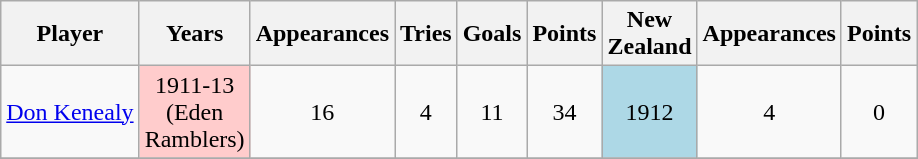<table class="wikitable" style="text-align:center;">
<tr>
<th width15>Player</th>
<th width=35 abbr="Years">Years</th>
<th width=5 abbr="Appearances">Appearances</th>
<th width=5 abbr="Tries">Tries</th>
<th width=5 abbr="Goals">Goals</th>
<th width=5 abbr="Points">Points</th>
<th width=15 abbr="New Zealand">New Zealand</th>
<th width=5 abbr="Appearances">Appearances</th>
<th width=5 abbr="Points">Points</th>
</tr>
<tr>
<td style="text-align:left;"><a href='#'>Don Kenealy</a></td>
<td style="background-color:#fcc">1911-13 (Eden Ramblers)</td>
<td>16</td>
<td>4</td>
<td>11</td>
<td>34</td>
<td style="background-color:#add8e6">1912</td>
<td>4</td>
<td>0</td>
</tr>
<tr>
</tr>
</table>
